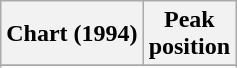<table class="wikitable plainrowheaders" style="text-align:center">
<tr>
<th scope="col">Chart (1994)</th>
<th scope="col">Peak<br>position</th>
</tr>
<tr>
</tr>
<tr>
</tr>
</table>
